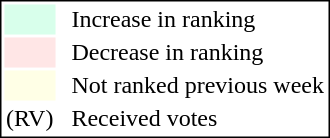<table style="border:1px solid black;">
<tr>
<td style="background:#D8FFEB; width:20px;"></td>
<td> </td>
<td>Increase in ranking</td>
</tr>
<tr>
<td style="background:#FFE6E6; width:20px;"></td>
<td> </td>
<td>Decrease in ranking</td>
</tr>
<tr>
<td style="background:#FFFFE6; width:20px;"></td>
<td> </td>
<td>Not ranked previous week</td>
</tr>
<tr>
<td>(RV)</td>
<td> </td>
<td>Received votes</td>
</tr>
</table>
